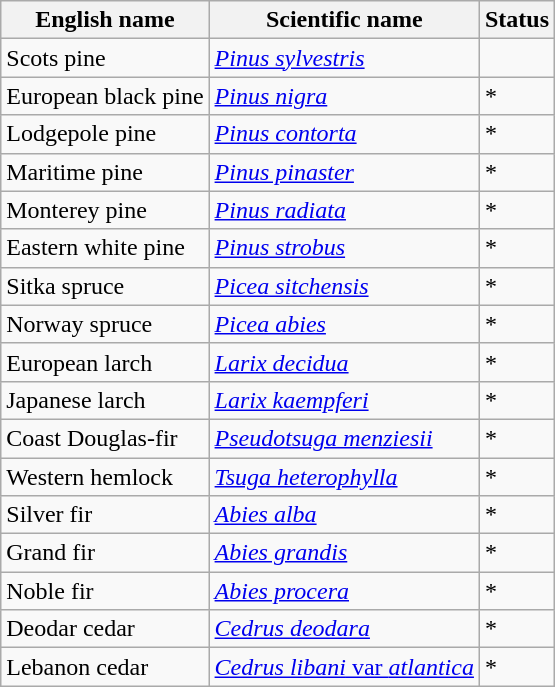<table class="wikitable" |>
<tr>
<th>English name</th>
<th>Scientific name</th>
<th>Status</th>
</tr>
<tr>
<td>Scots pine</td>
<td><em><a href='#'>Pinus sylvestris</a></em></td>
<td></td>
</tr>
<tr>
<td>European black pine</td>
<td><em><a href='#'>Pinus nigra</a></em></td>
<td>*</td>
</tr>
<tr>
<td>Lodgepole pine</td>
<td><em><a href='#'>Pinus contorta</a></em></td>
<td>*</td>
</tr>
<tr>
<td>Maritime pine</td>
<td><em><a href='#'>Pinus pinaster</a></em></td>
<td>*</td>
</tr>
<tr>
<td>Monterey pine</td>
<td><em><a href='#'>Pinus radiata</a></em></td>
<td>*</td>
</tr>
<tr>
<td>Eastern white pine</td>
<td><em><a href='#'>Pinus strobus</a></em></td>
<td>*</td>
</tr>
<tr>
<td>Sitka spruce</td>
<td><em><a href='#'>Picea sitchensis</a></em></td>
<td>*</td>
</tr>
<tr>
<td>Norway spruce</td>
<td><em><a href='#'>Picea abies</a></em></td>
<td>*</td>
</tr>
<tr>
<td>European larch</td>
<td><em><a href='#'>Larix decidua</a></em></td>
<td>*</td>
</tr>
<tr>
<td>Japanese larch</td>
<td><em><a href='#'>Larix kaempferi</a></em></td>
<td>*</td>
</tr>
<tr>
<td>Coast Douglas-fir</td>
<td><em><a href='#'>Pseudotsuga menziesii</a></em></td>
<td>*</td>
</tr>
<tr>
<td>Western hemlock</td>
<td><em><a href='#'>Tsuga heterophylla</a></em></td>
<td>*</td>
</tr>
<tr>
<td>Silver fir</td>
<td><em><a href='#'>Abies alba</a></em></td>
<td>*</td>
</tr>
<tr>
<td>Grand fir</td>
<td><em><a href='#'>Abies grandis</a></em></td>
<td>*</td>
</tr>
<tr>
<td>Noble fir</td>
<td><em><a href='#'>Abies procera</a></em></td>
<td>*</td>
</tr>
<tr>
<td>Deodar cedar</td>
<td><em><a href='#'>Cedrus deodara</a></em></td>
<td>*</td>
</tr>
<tr>
<td>Lebanon cedar</td>
<td><a href='#'><em>Cedrus libani</em> var <em>atlantica</em></a></td>
<td>*</td>
</tr>
</table>
